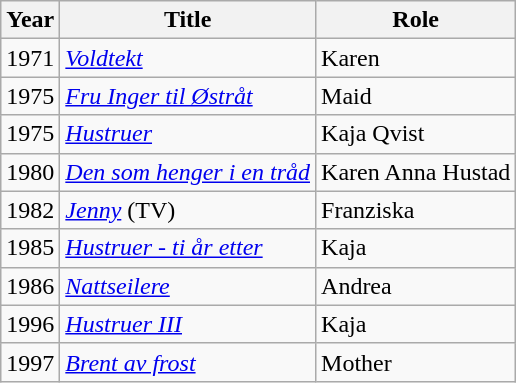<table class="wikitable">
<tr>
<th>Year</th>
<th>Title</th>
<th>Role</th>
</tr>
<tr>
<td>1971</td>
<td><em><a href='#'>Voldtekt</a></em></td>
<td>Karen</td>
</tr>
<tr>
<td>1975</td>
<td><em><a href='#'>Fru Inger til Østråt</a></em></td>
<td>Maid</td>
</tr>
<tr>
<td>1975</td>
<td><em><a href='#'>Hustruer</a></em></td>
<td>Kaja Qvist</td>
</tr>
<tr>
<td>1980</td>
<td><em><a href='#'>Den som henger i en tråd</a></em></td>
<td>Karen Anna Hustad</td>
</tr>
<tr>
<td>1982</td>
<td><em><a href='#'>Jenny</a></em> (TV)</td>
<td>Franziska</td>
</tr>
<tr>
<td>1985</td>
<td><em><a href='#'>Hustruer - ti år etter</a></em></td>
<td>Kaja</td>
</tr>
<tr>
<td>1986</td>
<td><em><a href='#'>Nattseilere</a></em></td>
<td>Andrea</td>
</tr>
<tr>
<td>1996</td>
<td><em><a href='#'>Hustruer III</a></em></td>
<td>Kaja</td>
</tr>
<tr>
<td>1997</td>
<td><em><a href='#'>Brent av frost</a></em></td>
<td>Mother</td>
</tr>
</table>
